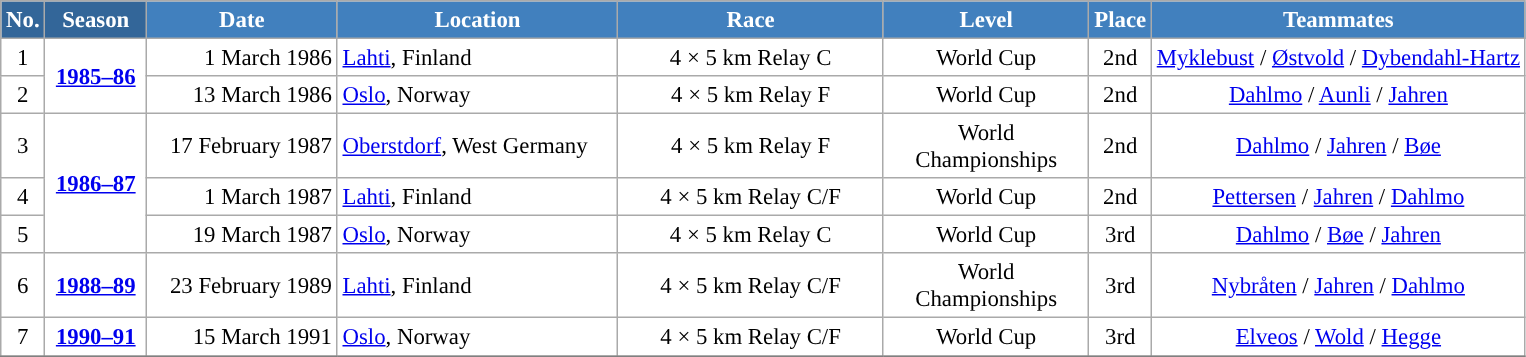<table class="wikitable sortable" style="font-size:95%; text-align:center; border:grey solid 1px; border-collapse:collapse; background:#ffffff;">
<tr style="background:#efefef;">
<th style="background-color:#369; color:white;">No.</th>
<th style="background-color:#369; color:white;">Season</th>
<th style="background-color:#4180be; color:white; width:120px;">Date</th>
<th style="background-color:#4180be; color:white; width:180px;">Location</th>
<th style="background-color:#4180be; color:white; width:170px;">Race</th>
<th style="background-color:#4180be; color:white; width:130px;">Level</th>
<th style="background-color:#4180be; color:white;">Place</th>
<th style="background-color:#4180be; color:white;">Teammates</th>
</tr>
<tr>
<td align=center>1</td>
<td rowspan=2 align=center><strong> <a href='#'>1985–86</a> </strong></td>
<td align=right>1 March 1986</td>
<td align=left> <a href='#'>Lahti</a>, Finland</td>
<td>4 × 5 km Relay C</td>
<td>World Cup</td>
<td>2nd</td>
<td><a href='#'>Myklebust</a> / <a href='#'>Østvold</a> / <a href='#'>Dybendahl-Hartz</a></td>
</tr>
<tr>
<td align=center>2</td>
<td align=right>13 March 1986</td>
<td align=left> <a href='#'>Oslo</a>, Norway</td>
<td>4 × 5 km Relay F</td>
<td>World Cup</td>
<td>2nd</td>
<td><a href='#'>Dahlmo</a> / <a href='#'>Aunli</a> / <a href='#'>Jahren</a></td>
</tr>
<tr>
<td align=center>3</td>
<td rowspan=3 align=center><strong> <a href='#'>1986–87</a> </strong></td>
<td align=right>17 February 1987</td>
<td align=left> <a href='#'>Oberstdorf</a>, West Germany</td>
<td>4 × 5 km Relay F</td>
<td>World Championships</td>
<td>2nd</td>
<td><a href='#'>Dahlmo</a> / <a href='#'>Jahren</a> / <a href='#'>Bøe</a></td>
</tr>
<tr>
<td align=center>4</td>
<td align=right>1 March 1987</td>
<td align=left> <a href='#'>Lahti</a>, Finland</td>
<td>4 × 5 km Relay C/F</td>
<td>World Cup</td>
<td>2nd</td>
<td><a href='#'>Pettersen</a> / <a href='#'>Jahren</a> / <a href='#'>Dahlmo</a></td>
</tr>
<tr>
<td align=center>5</td>
<td align=right>19 March 1987</td>
<td align=left> <a href='#'>Oslo</a>, Norway</td>
<td>4 × 5 km Relay C</td>
<td>World Cup</td>
<td>3rd</td>
<td><a href='#'>Dahlmo</a> / <a href='#'>Bøe</a> / <a href='#'>Jahren</a></td>
</tr>
<tr>
<td align=center>6</td>
<td rowspan=1 align=center><strong> <a href='#'>1988–89</a> </strong></td>
<td align=right>23 February 1989</td>
<td align=left> <a href='#'>Lahti</a>, Finland</td>
<td>4 × 5 km Relay C/F</td>
<td>World Championships</td>
<td>3rd</td>
<td><a href='#'>Nybråten</a> / <a href='#'>Jahren</a> / <a href='#'>Dahlmo</a></td>
</tr>
<tr>
<td align=center>7</td>
<td rowspan=1 align=center><strong> <a href='#'>1990–91</a> </strong></td>
<td align=right>15 March 1991</td>
<td align=left> <a href='#'>Oslo</a>, Norway</td>
<td>4 × 5 km Relay C/F</td>
<td>World Cup</td>
<td>3rd</td>
<td><a href='#'>Elveos</a> / <a href='#'>Wold</a> / <a href='#'>Hegge</a></td>
</tr>
<tr>
</tr>
</table>
